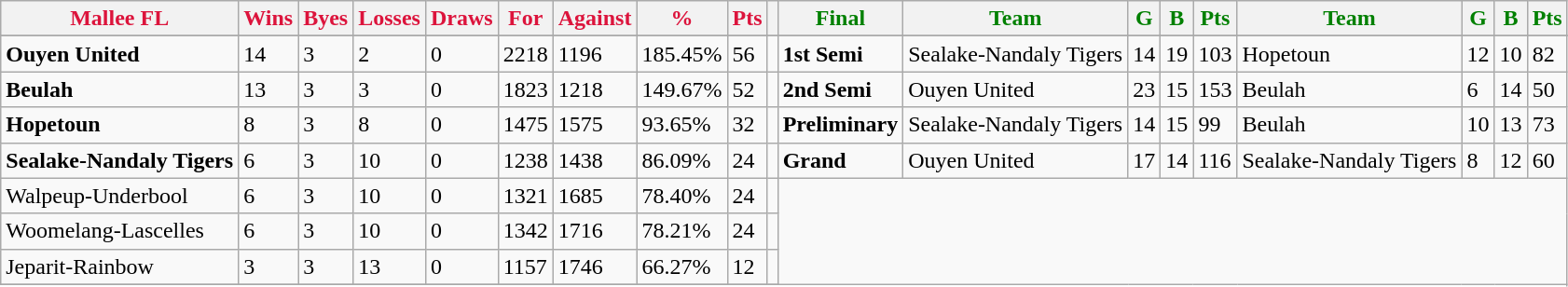<table class="wikitable">
<tr>
<th style="color:crimson">Mallee FL</th>
<th style="color:crimson">Wins</th>
<th style="color:crimson">Byes</th>
<th style="color:crimson">Losses</th>
<th style="color:crimson">Draws</th>
<th style="color:crimson">For</th>
<th style="color:crimson">Against</th>
<th style="color:crimson">%</th>
<th style="color:crimson">Pts</th>
<th></th>
<th style="color:green">Final</th>
<th style="color:green">Team</th>
<th style="color:green">G</th>
<th style="color:green">B</th>
<th style="color:green">Pts</th>
<th style="color:green">Team</th>
<th style="color:green">G</th>
<th style="color:green">B</th>
<th style="color:green">Pts</th>
</tr>
<tr>
</tr>
<tr>
</tr>
<tr>
<td><strong>	Ouyen United	</strong></td>
<td>14</td>
<td>3</td>
<td>2</td>
<td>0</td>
<td>2218</td>
<td>1196</td>
<td>185.45%</td>
<td>56</td>
<td></td>
<td><strong>1st Semi</strong></td>
<td>Sealake-Nandaly Tigers</td>
<td>14</td>
<td>19</td>
<td>103</td>
<td>Hopetoun</td>
<td>12</td>
<td>10</td>
<td>82</td>
</tr>
<tr>
<td><strong>	Beulah	</strong></td>
<td>13</td>
<td>3</td>
<td>3</td>
<td>0</td>
<td>1823</td>
<td>1218</td>
<td>149.67%</td>
<td>52</td>
<td></td>
<td><strong>2nd Semi</strong></td>
<td>Ouyen United</td>
<td>23</td>
<td>15</td>
<td>153</td>
<td>Beulah</td>
<td>6</td>
<td>14</td>
<td>50</td>
</tr>
<tr>
<td><strong>	Hopetoun	</strong></td>
<td>8</td>
<td>3</td>
<td>8</td>
<td>0</td>
<td>1475</td>
<td>1575</td>
<td>93.65%</td>
<td>32</td>
<td></td>
<td><strong>Preliminary</strong></td>
<td>Sealake-Nandaly Tigers</td>
<td>14</td>
<td>15</td>
<td>99</td>
<td>Beulah</td>
<td>10</td>
<td>13</td>
<td>73</td>
</tr>
<tr>
<td><strong>	Sealake-Nandaly Tigers	</strong></td>
<td>6</td>
<td>3</td>
<td>10</td>
<td>0</td>
<td>1238</td>
<td>1438</td>
<td>86.09%</td>
<td>24</td>
<td></td>
<td><strong>Grand</strong></td>
<td>Ouyen United</td>
<td>17</td>
<td>14</td>
<td>116</td>
<td>Sealake-Nandaly Tigers</td>
<td>8</td>
<td>12</td>
<td>60</td>
</tr>
<tr>
<td>Walpeup-Underbool</td>
<td>6</td>
<td>3</td>
<td>10</td>
<td>0</td>
<td>1321</td>
<td>1685</td>
<td>78.40%</td>
<td>24</td>
<td></td>
</tr>
<tr>
<td>Woomelang-Lascelles</td>
<td>6</td>
<td>3</td>
<td>10</td>
<td>0</td>
<td>1342</td>
<td>1716</td>
<td>78.21%</td>
<td>24</td>
<td></td>
</tr>
<tr>
<td>Jeparit-Rainbow</td>
<td>3</td>
<td>3</td>
<td>13</td>
<td>0</td>
<td>1157</td>
<td>1746</td>
<td>66.27%</td>
<td>12</td>
<td></td>
</tr>
<tr>
</tr>
</table>
